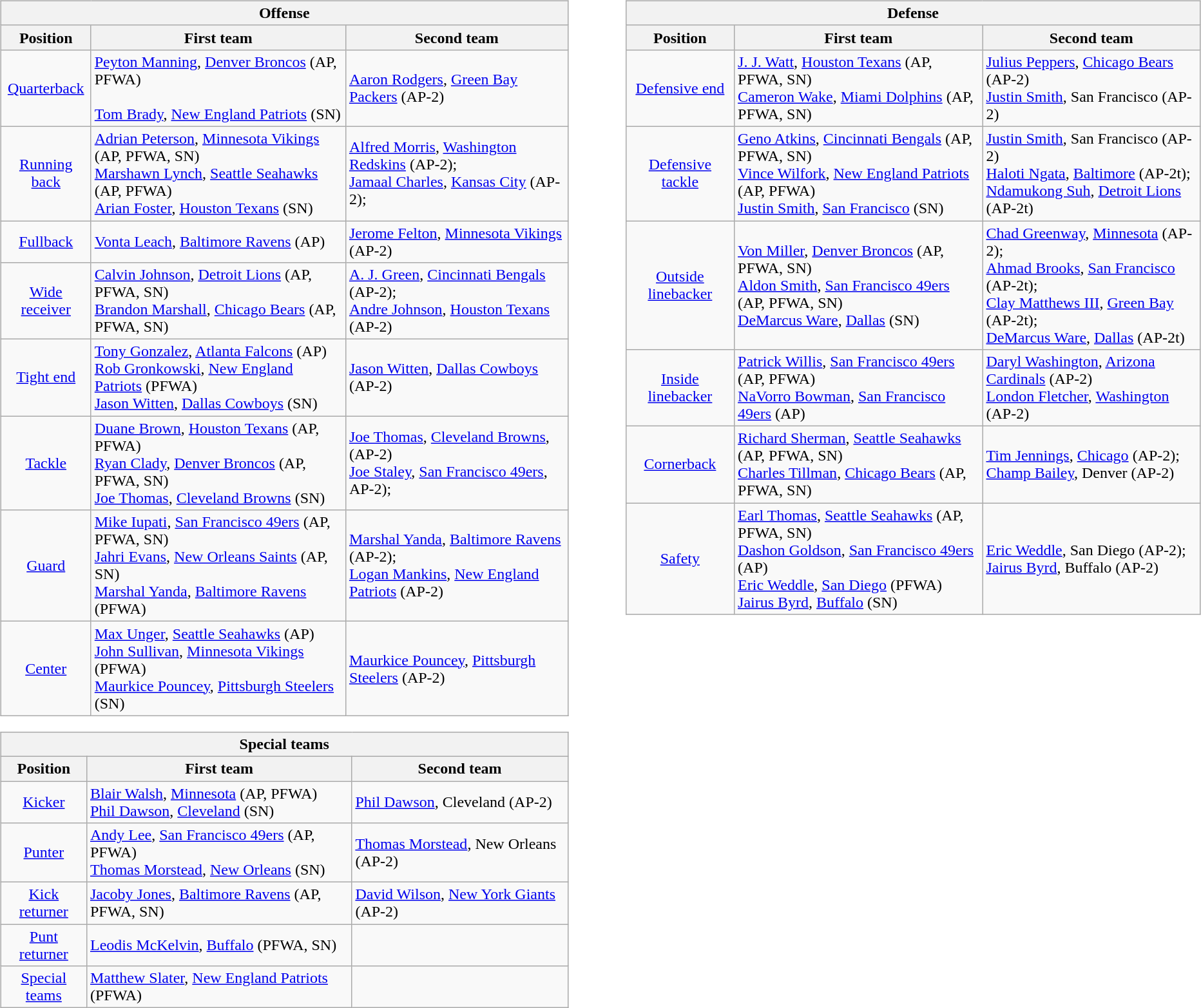<table border=0>
<tr valign="top">
<td><br><table class="wikitable">
<tr>
<th colspan=3>Offense</th>
</tr>
<tr>
<th>Position</th>
<th>First team</th>
<th>Second team</th>
</tr>
<tr>
<td align=center><a href='#'>Quarterback</a></td>
<td><a href='#'>Peyton Manning</a>, <a href='#'>Denver Broncos</a> (AP, PFWA)<br><br><a href='#'>Tom Brady</a>, <a href='#'>New England Patriots</a> (SN)</td>
<td><a href='#'>Aaron Rodgers</a>, <a href='#'>Green Bay Packers</a> (AP-2)</td>
</tr>
<tr>
<td align=center><a href='#'>Running back</a></td>
<td><a href='#'>Adrian Peterson</a>, <a href='#'>Minnesota Vikings</a> (AP, PFWA, SN)<br><a href='#'>Marshawn Lynch</a>, <a href='#'>Seattle Seahawks</a> (AP, PFWA)<br><a href='#'>Arian Foster</a>, <a href='#'>Houston Texans</a> (SN)</td>
<td><a href='#'>Alfred Morris</a>, <a href='#'>Washington Redskins</a> (AP-2); <br> <a href='#'>Jamaal Charles</a>, <a href='#'>Kansas City</a> (AP-2);</td>
</tr>
<tr>
<td align=center><a href='#'>Fullback</a></td>
<td><a href='#'>Vonta Leach</a>, <a href='#'>Baltimore Ravens</a> (AP)</td>
<td><a href='#'>Jerome Felton</a>, <a href='#'>Minnesota Vikings</a> (AP-2)</td>
</tr>
<tr>
<td align=center><a href='#'>Wide receiver</a></td>
<td><a href='#'>Calvin Johnson</a>, <a href='#'>Detroit Lions</a> (AP, PFWA, SN)<br><a href='#'>Brandon Marshall</a>, <a href='#'>Chicago Bears</a> (AP, PFWA, SN)</td>
<td><a href='#'>A. J. Green</a>, <a href='#'>Cincinnati Bengals</a> (AP-2); <br><a href='#'>Andre Johnson</a>, <a href='#'>Houston Texans</a> (AP-2)</td>
</tr>
<tr>
<td align=center><a href='#'>Tight end</a></td>
<td><a href='#'>Tony Gonzalez</a>, <a href='#'>Atlanta Falcons</a> (AP) <br> <a href='#'>Rob Gronkowski</a>, <a href='#'>New England Patriots</a> (PFWA)<br><a href='#'>Jason Witten</a>, <a href='#'>Dallas Cowboys</a> (SN)</td>
<td><a href='#'>Jason Witten</a>, <a href='#'>Dallas Cowboys</a> (AP-2)</td>
</tr>
<tr>
<td align=center><a href='#'>Tackle</a></td>
<td><a href='#'>Duane Brown</a>, <a href='#'>Houston Texans</a> (AP, PFWA) <br><a href='#'>Ryan Clady</a>, <a href='#'>Denver Broncos</a> (AP, PFWA, SN)<br><a href='#'>Joe Thomas</a>, <a href='#'>Cleveland Browns</a> (SN)</td>
<td><a href='#'>Joe Thomas</a>, <a href='#'>Cleveland Browns</a>,(AP-2)  <br> <a href='#'>Joe Staley</a>, <a href='#'>San Francisco 49ers</a>, AP-2);</td>
</tr>
<tr>
<td align=center><a href='#'>Guard</a></td>
<td><a href='#'>Mike Iupati</a>, <a href='#'>San Francisco 49ers</a> (AP, PFWA, SN)<br> <a href='#'>Jahri Evans</a>, <a href='#'>New Orleans Saints</a> (AP, SN)<br> <a href='#'>Marshal Yanda</a>, <a href='#'>Baltimore Ravens</a> (PFWA)</td>
<td><a href='#'>Marshal Yanda</a>, <a href='#'>Baltimore Ravens</a> (AP-2); <br> <a href='#'>Logan Mankins</a>, <a href='#'>New England Patriots</a> (AP-2)</td>
</tr>
<tr>
<td align=center><a href='#'>Center</a></td>
<td><a href='#'>Max Unger</a>, <a href='#'>Seattle Seahawks</a> (AP)<br> <a href='#'>John Sullivan</a>, <a href='#'>Minnesota Vikings</a> (PFWA)<br><a href='#'>Maurkice Pouncey</a>, <a href='#'>Pittsburgh Steelers</a> (SN)</td>
<td><a href='#'>Maurkice Pouncey</a>, <a href='#'>Pittsburgh Steelers</a> (AP-2)</td>
</tr>
</table>
<table class="wikitable">
<tr>
<th colspan=3>Special teams</th>
</tr>
<tr>
<th>Position</th>
<th>First team</th>
<th>Second team</th>
</tr>
<tr>
<td align=center><a href='#'>Kicker</a></td>
<td><a href='#'>Blair Walsh</a>, <a href='#'>Minnesota</a> (AP, PFWA)<br><a href='#'>Phil Dawson</a>, <a href='#'>Cleveland</a> (SN)</td>
<td><a href='#'>Phil Dawson</a>, Cleveland (AP-2)</td>
</tr>
<tr>
<td align=center><a href='#'>Punter</a></td>
<td><a href='#'>Andy Lee</a>, <a href='#'>San Francisco 49ers</a> (AP, PFWA)<br><a href='#'>Thomas Morstead</a>, <a href='#'>New Orleans</a> (SN)</td>
<td><a href='#'>Thomas Morstead</a>, New Orleans (AP-2)</td>
</tr>
<tr>
<td align=center><a href='#'>Kick returner</a></td>
<td><a href='#'>Jacoby Jones</a>, <a href='#'>Baltimore Ravens</a> (AP, PFWA, SN)</td>
<td><a href='#'>David Wilson</a>, <a href='#'>New York Giants</a> (AP-2)</td>
</tr>
<tr>
<td align=center><a href='#'>Punt returner</a></td>
<td><a href='#'>Leodis McKelvin</a>, <a href='#'>Buffalo</a> (PFWA, SN)</td>
<td></td>
</tr>
<tr>
<td align=center><a href='#'>Special teams</a></td>
<td><a href='#'>Matthew Slater</a>, <a href='#'>New England Patriots</a> (PFWA)</td>
<td></td>
</tr>
</table>
</td>
<td style="padding-left:40px;"><br><table class="wikitable">
<tr>
<th colspan=3>Defense</th>
</tr>
<tr>
<th>Position</th>
<th>First team</th>
<th>Second team</th>
</tr>
<tr>
<td align=center><a href='#'>Defensive end</a></td>
<td><a href='#'>J. J. Watt</a>, <a href='#'>Houston Texans</a> (AP, PFWA, SN)<br> <a href='#'>Cameron Wake</a>, <a href='#'>Miami Dolphins</a> (AP, PFWA, SN)</td>
<td><a href='#'>Julius Peppers</a>, <a href='#'>Chicago Bears</a> (AP-2) <br><a href='#'>Justin Smith</a>, San Francisco (AP-2)</td>
</tr>
<tr>
<td align=center><a href='#'>Defensive tackle</a></td>
<td><a href='#'>Geno Atkins</a>, <a href='#'>Cincinnati Bengals</a> (AP, PFWA, SN)<br> <a href='#'>Vince Wilfork</a>, <a href='#'>New England Patriots</a> (AP, PFWA)<br><a href='#'>Justin Smith</a>, <a href='#'>San Francisco</a> (SN)</td>
<td><a href='#'>Justin Smith</a>, San Francisco (AP-2) <br><a href='#'>Haloti Ngata</a>, <a href='#'>Baltimore</a> (AP-2t);<br> <a href='#'>Ndamukong Suh</a>, <a href='#'>Detroit Lions</a> (AP-2t)</td>
</tr>
<tr>
<td align=center><a href='#'>Outside linebacker</a></td>
<td><a href='#'>Von Miller</a>, <a href='#'>Denver Broncos</a> (AP, PFWA, SN)<br> <a href='#'>Aldon Smith</a>, <a href='#'>San Francisco 49ers</a> (AP, PFWA, SN)<br><a href='#'>DeMarcus Ware</a>, <a href='#'>Dallas</a> (SN)</td>
<td><a href='#'>Chad Greenway</a>, <a href='#'>Minnesota</a> (AP-2); <br> <a href='#'>Ahmad Brooks</a>, <a href='#'>San Francisco</a> (AP-2t);<br> <a href='#'>Clay Matthews III</a>, <a href='#'>Green Bay</a> (AP-2t);<br> <a href='#'>DeMarcus Ware</a>, <a href='#'>Dallas</a> (AP-2t)</td>
</tr>
<tr>
<td align=center><a href='#'>Inside linebacker</a></td>
<td><a href='#'>Patrick Willis</a>, <a href='#'>San Francisco 49ers</a> (AP, PFWA)<br> <a href='#'>NaVorro Bowman</a>, <a href='#'>San Francisco 49ers</a> (AP)</td>
<td><a href='#'>Daryl Washington</a>, <a href='#'>Arizona Cardinals</a> (AP-2) <br><a href='#'>London Fletcher</a>, <a href='#'>Washington</a> (AP-2)</td>
</tr>
<tr>
<td align=center><a href='#'>Cornerback</a></td>
<td><a href='#'>Richard Sherman</a>, <a href='#'>Seattle Seahawks</a> (AP, PFWA, SN)<br> <a href='#'>Charles Tillman</a>, <a href='#'>Chicago Bears</a> (AP, PFWA, SN)</td>
<td><a href='#'>Tim Jennings</a>, <a href='#'>Chicago</a> (AP-2);<br> <a href='#'>Champ Bailey</a>, Denver (AP-2)</td>
</tr>
<tr>
<td align=center><a href='#'>Safety</a></td>
<td><a href='#'>Earl Thomas</a>, <a href='#'>Seattle Seahawks</a> (AP, PFWA, SN)<br> <a href='#'>Dashon Goldson</a>, <a href='#'>San Francisco 49ers</a> (AP) <br><a href='#'>Eric Weddle</a>, <a href='#'>San Diego</a> (PFWA)<br><a href='#'>Jairus Byrd</a>, <a href='#'>Buffalo</a> (SN)</td>
<td><a href='#'>Eric Weddle</a>, San Diego (AP-2);<br><a href='#'>Jairus Byrd</a>, Buffalo (AP-2)</td>
</tr>
</table>
</td>
</tr>
</table>
